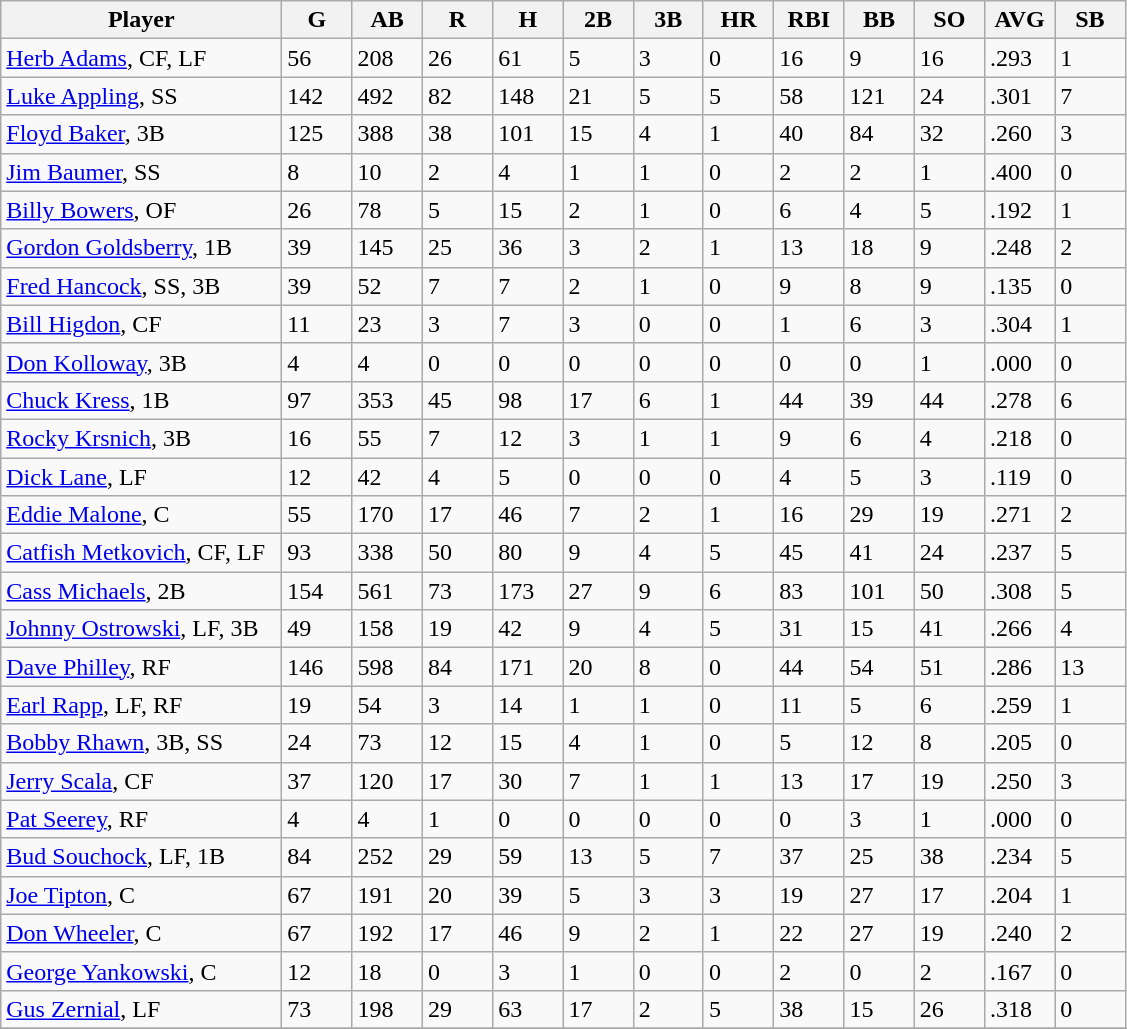<table class="wikitable sortable">
<tr>
<th width="24%">Player</th>
<th width="6%">G</th>
<th width="6%">AB</th>
<th width="6%">R</th>
<th width="6%">H</th>
<th width="6%">2B</th>
<th width="6%">3B</th>
<th width="6%">HR</th>
<th width="6%">RBI</th>
<th width="6%">BB</th>
<th width="6%">SO</th>
<th width="6%">AVG</th>
<th width="6%">SB</th>
</tr>
<tr>
<td><a href='#'>Herb Adams</a>, CF, LF</td>
<td>56</td>
<td>208</td>
<td>26</td>
<td>61</td>
<td>5</td>
<td>3</td>
<td>0</td>
<td>16</td>
<td>9</td>
<td>16</td>
<td>.293</td>
<td>1</td>
</tr>
<tr>
<td><a href='#'>Luke Appling</a>, SS</td>
<td>142</td>
<td>492</td>
<td>82</td>
<td>148</td>
<td>21</td>
<td>5</td>
<td>5</td>
<td>58</td>
<td>121</td>
<td>24</td>
<td>.301</td>
<td>7</td>
</tr>
<tr>
<td><a href='#'>Floyd Baker</a>, 3B</td>
<td>125</td>
<td>388</td>
<td>38</td>
<td>101</td>
<td>15</td>
<td>4</td>
<td>1</td>
<td>40</td>
<td>84</td>
<td>32</td>
<td>.260</td>
<td>3</td>
</tr>
<tr>
<td><a href='#'>Jim Baumer</a>, SS</td>
<td>8</td>
<td>10</td>
<td>2</td>
<td>4</td>
<td>1</td>
<td>1</td>
<td>0</td>
<td>2</td>
<td>2</td>
<td>1</td>
<td>.400</td>
<td>0</td>
</tr>
<tr>
<td><a href='#'>Billy Bowers</a>, OF</td>
<td>26</td>
<td>78</td>
<td>5</td>
<td>15</td>
<td>2</td>
<td>1</td>
<td>0</td>
<td>6</td>
<td>4</td>
<td>5</td>
<td>.192</td>
<td>1</td>
</tr>
<tr>
<td><a href='#'>Gordon Goldsberry</a>, 1B</td>
<td>39</td>
<td>145</td>
<td>25</td>
<td>36</td>
<td>3</td>
<td>2</td>
<td>1</td>
<td>13</td>
<td>18</td>
<td>9</td>
<td>.248</td>
<td>2</td>
</tr>
<tr>
<td><a href='#'>Fred Hancock</a>, SS, 3B</td>
<td>39</td>
<td>52</td>
<td>7</td>
<td>7</td>
<td>2</td>
<td>1</td>
<td>0</td>
<td>9</td>
<td>8</td>
<td>9</td>
<td>.135</td>
<td>0</td>
</tr>
<tr>
<td><a href='#'>Bill Higdon</a>, CF</td>
<td>11</td>
<td>23</td>
<td>3</td>
<td>7</td>
<td>3</td>
<td>0</td>
<td>0</td>
<td>1</td>
<td>6</td>
<td>3</td>
<td>.304</td>
<td>1</td>
</tr>
<tr>
<td><a href='#'>Don Kolloway</a>, 3B</td>
<td>4</td>
<td>4</td>
<td>0</td>
<td>0</td>
<td>0</td>
<td>0</td>
<td>0</td>
<td>0</td>
<td>0</td>
<td>1</td>
<td>.000</td>
<td>0</td>
</tr>
<tr>
<td><a href='#'>Chuck Kress</a>, 1B</td>
<td>97</td>
<td>353</td>
<td>45</td>
<td>98</td>
<td>17</td>
<td>6</td>
<td>1</td>
<td>44</td>
<td>39</td>
<td>44</td>
<td>.278</td>
<td>6</td>
</tr>
<tr>
<td><a href='#'>Rocky Krsnich</a>, 3B</td>
<td>16</td>
<td>55</td>
<td>7</td>
<td>12</td>
<td>3</td>
<td>1</td>
<td>1</td>
<td>9</td>
<td>6</td>
<td>4</td>
<td>.218</td>
<td>0</td>
</tr>
<tr>
<td><a href='#'>Dick Lane</a>, LF</td>
<td>12</td>
<td>42</td>
<td>4</td>
<td>5</td>
<td>0</td>
<td>0</td>
<td>0</td>
<td>4</td>
<td>5</td>
<td>3</td>
<td>.119</td>
<td>0</td>
</tr>
<tr>
<td><a href='#'>Eddie Malone</a>, C</td>
<td>55</td>
<td>170</td>
<td>17</td>
<td>46</td>
<td>7</td>
<td>2</td>
<td>1</td>
<td>16</td>
<td>29</td>
<td>19</td>
<td>.271</td>
<td>2</td>
</tr>
<tr>
<td><a href='#'>Catfish Metkovich</a>, CF, LF</td>
<td>93</td>
<td>338</td>
<td>50</td>
<td>80</td>
<td>9</td>
<td>4</td>
<td>5</td>
<td>45</td>
<td>41</td>
<td>24</td>
<td>.237</td>
<td>5</td>
</tr>
<tr>
<td><a href='#'>Cass Michaels</a>, 2B</td>
<td>154</td>
<td>561</td>
<td>73</td>
<td>173</td>
<td>27</td>
<td>9</td>
<td>6</td>
<td>83</td>
<td>101</td>
<td>50</td>
<td>.308</td>
<td>5</td>
</tr>
<tr>
<td><a href='#'>Johnny Ostrowski</a>, LF, 3B</td>
<td>49</td>
<td>158</td>
<td>19</td>
<td>42</td>
<td>9</td>
<td>4</td>
<td>5</td>
<td>31</td>
<td>15</td>
<td>41</td>
<td>.266</td>
<td>4</td>
</tr>
<tr>
<td><a href='#'>Dave Philley</a>, RF</td>
<td>146</td>
<td>598</td>
<td>84</td>
<td>171</td>
<td>20</td>
<td>8</td>
<td>0</td>
<td>44</td>
<td>54</td>
<td>51</td>
<td>.286</td>
<td>13</td>
</tr>
<tr>
<td><a href='#'>Earl Rapp</a>, LF, RF</td>
<td>19</td>
<td>54</td>
<td>3</td>
<td>14</td>
<td>1</td>
<td>1</td>
<td>0</td>
<td>11</td>
<td>5</td>
<td>6</td>
<td>.259</td>
<td>1</td>
</tr>
<tr>
<td><a href='#'>Bobby Rhawn</a>, 3B, SS</td>
<td>24</td>
<td>73</td>
<td>12</td>
<td>15</td>
<td>4</td>
<td>1</td>
<td>0</td>
<td>5</td>
<td>12</td>
<td>8</td>
<td>.205</td>
<td>0</td>
</tr>
<tr>
<td><a href='#'>Jerry Scala</a>, CF</td>
<td>37</td>
<td>120</td>
<td>17</td>
<td>30</td>
<td>7</td>
<td>1</td>
<td>1</td>
<td>13</td>
<td>17</td>
<td>19</td>
<td>.250</td>
<td>3</td>
</tr>
<tr>
<td><a href='#'>Pat Seerey</a>, RF</td>
<td>4</td>
<td>4</td>
<td>1</td>
<td>0</td>
<td>0</td>
<td>0</td>
<td>0</td>
<td>0</td>
<td>3</td>
<td>1</td>
<td>.000</td>
<td>0</td>
</tr>
<tr>
<td><a href='#'>Bud Souchock</a>, LF, 1B</td>
<td>84</td>
<td>252</td>
<td>29</td>
<td>59</td>
<td>13</td>
<td>5</td>
<td>7</td>
<td>37</td>
<td>25</td>
<td>38</td>
<td>.234</td>
<td>5</td>
</tr>
<tr>
<td><a href='#'>Joe Tipton</a>, C</td>
<td>67</td>
<td>191</td>
<td>20</td>
<td>39</td>
<td>5</td>
<td>3</td>
<td>3</td>
<td>19</td>
<td>27</td>
<td>17</td>
<td>.204</td>
<td>1</td>
</tr>
<tr>
<td><a href='#'>Don Wheeler</a>, C</td>
<td>67</td>
<td>192</td>
<td>17</td>
<td>46</td>
<td>9</td>
<td>2</td>
<td>1</td>
<td>22</td>
<td>27</td>
<td>19</td>
<td>.240</td>
<td>2</td>
</tr>
<tr>
<td><a href='#'>George Yankowski</a>, C</td>
<td>12</td>
<td>18</td>
<td>0</td>
<td>3</td>
<td>1</td>
<td>0</td>
<td>0</td>
<td>2</td>
<td>0</td>
<td>2</td>
<td>.167</td>
<td>0</td>
</tr>
<tr>
<td><a href='#'>Gus Zernial</a>, LF</td>
<td>73</td>
<td>198</td>
<td>29</td>
<td>63</td>
<td>17</td>
<td>2</td>
<td>5</td>
<td>38</td>
<td>15</td>
<td>26</td>
<td>.318</td>
<td>0</td>
</tr>
<tr>
</tr>
</table>
